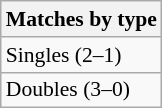<table class="wikitable" style=font-size:90%>
<tr>
<th>Matches by type</th>
</tr>
<tr>
<td>Singles (2–1)</td>
</tr>
<tr>
<td>Doubles (3–0)</td>
</tr>
</table>
